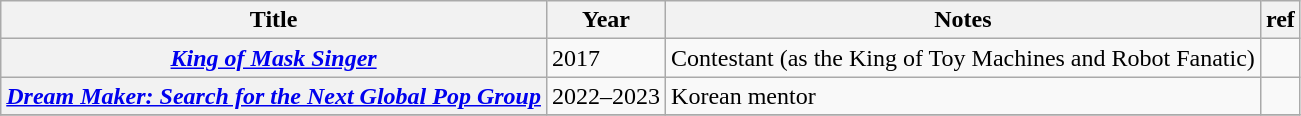<table class="wikitable plainrowheaders">
<tr>
<th>Title</th>
<th>Year</th>
<th>Notes</th>
<th>ref</th>
</tr>
<tr>
<th scope="row"><em><a href='#'>King of Mask Singer</a></em></th>
<td>2017</td>
<td>Contestant (as the King of Toy Machines and Robot Fanatic)</td>
<td></td>
</tr>
<tr>
<th scope="row"><em><a href='#'>Dream Maker: Search for the Next Global Pop Group</a></em></th>
<td>2022–2023</td>
<td>Korean mentor</td>
<td></td>
</tr>
<tr>
</tr>
</table>
